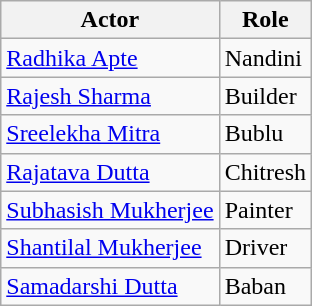<table class="wikitable">
<tr>
<th>Actor</th>
<th>Role</th>
</tr>
<tr>
<td><a href='#'>Radhika Apte</a></td>
<td>Nandini</td>
</tr>
<tr>
<td><a href='#'>Rajesh Sharma</a></td>
<td>Builder</td>
</tr>
<tr>
<td><a href='#'>Sreelekha Mitra</a></td>
<td>Bublu</td>
</tr>
<tr>
<td><a href='#'>Rajatava Dutta</a></td>
<td>Chitresh</td>
</tr>
<tr>
<td><a href='#'>Subhasish Mukherjee</a></td>
<td>Painter</td>
</tr>
<tr>
<td><a href='#'>Shantilal Mukherjee</a></td>
<td>Driver</td>
</tr>
<tr>
<td><a href='#'>Samadarshi Dutta</a></td>
<td>Baban</td>
</tr>
</table>
